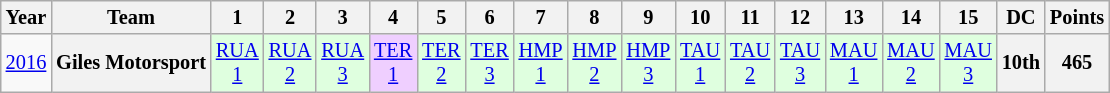<table class="wikitable" style="text-align:center; font-size:85%">
<tr>
<th>Year</th>
<th>Team</th>
<th>1</th>
<th>2</th>
<th>3</th>
<th>4</th>
<th>5</th>
<th>6</th>
<th>7</th>
<th>8</th>
<th>9</th>
<th>10</th>
<th>11</th>
<th>12</th>
<th>13</th>
<th>14</th>
<th>15</th>
<th>DC</th>
<th>Points</th>
</tr>
<tr>
<td><a href='#'>2016</a></td>
<th nowrap>Giles Motorsport</th>
<td style="background:#DFFFDF;"><a href='#'>RUA<br>1</a><br></td>
<td style="background:#DFFFDF;"><a href='#'>RUA<br>2</a><br></td>
<td style="background:#DFFFDF;"><a href='#'>RUA<br>3</a><br></td>
<td style="background:#EFCFFF;"><a href='#'>TER<br>1</a><br></td>
<td style="background:#DFFFDF;"><a href='#'>TER<br>2</a><br></td>
<td style="background:#DFFFDF;"><a href='#'>TER<br>3</a><br></td>
<td style="background:#DFFFDF;"><a href='#'>HMP<br>1</a><br></td>
<td style="background:#DFFFDF;"><a href='#'>HMP<br>2</a><br></td>
<td style="background:#DFFFDF;"><a href='#'>HMP<br>3</a><br></td>
<td style="background:#DFFFDF;"><a href='#'>TAU<br>1</a><br></td>
<td style="background:#DFFFDF;"><a href='#'>TAU<br>2</a><br></td>
<td style="background:#DFFFDF;"><a href='#'>TAU<br>3</a><br></td>
<td style="background:#DFFFDF;"><a href='#'>MAU<br>1</a><br></td>
<td style="background:#DFFFDF;"><a href='#'>MAU<br>2</a><br></td>
<td style="background:#DFFFDF;"><a href='#'>MAU<br>3</a><br></td>
<th>10th</th>
<th>465</th>
</tr>
</table>
